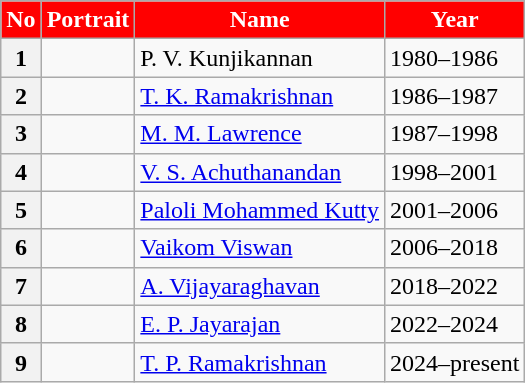<table class="wikitable sortable"  text-align:center">
<tr>
<th data-sort-type=number ! Style="background-color:#FF0000; color:white">No</th>
<th Style="background-color:#FF0000; color:white">Portrait</th>
<th Style="background-color:#FF0000; color:white">Name</th>
<th Style="background-color:#FF0000; color:white">Year</th>
</tr>
<tr>
<th>1</th>
<td></td>
<td>P. V. Kunjikannan</td>
<td>1980–1986</td>
</tr>
<tr>
<th>2</th>
<td></td>
<td><a href='#'>T. K. Ramakrishnan</a></td>
<td>1986–1987</td>
</tr>
<tr>
<th>3</th>
<td></td>
<td><a href='#'>M. M. Lawrence</a></td>
<td>1987–1998</td>
</tr>
<tr>
<th>4</th>
<td></td>
<td><a href='#'>V. S. Achuthanandan</a></td>
<td>1998–2001</td>
</tr>
<tr>
<th>5</th>
<td></td>
<td><a href='#'>Paloli Mohammed Kutty</a></td>
<td>2001–2006</td>
</tr>
<tr>
<th>6</th>
<td></td>
<td><a href='#'>Vaikom Viswan</a></td>
<td>2006–2018</td>
</tr>
<tr>
<th>7</th>
<td></td>
<td><a href='#'>A. Vijayaraghavan</a></td>
<td>2018–2022</td>
</tr>
<tr>
<th>8</th>
<td></td>
<td><a href='#'>E. P. Jayarajan</a></td>
<td>2022–2024</td>
</tr>
<tr>
<th>9</th>
<td></td>
<td><a href='#'>T. P. Ramakrishnan</a></td>
<td>2024–present</td>
</tr>
</table>
